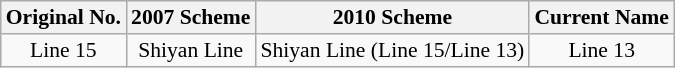<table class="wikitable" style="text-align:center; font-size:90%; line-height:1.05">
<tr>
<th>Original No.</th>
<th>2007 Scheme</th>
<th>2010 Scheme</th>
<th>Current Name</th>
</tr>
<tr>
<td>Line 15</td>
<td>Shiyan Line</td>
<td>Shiyan Line (Line 15/Line 13)</td>
<td>Line 13</td>
</tr>
</table>
